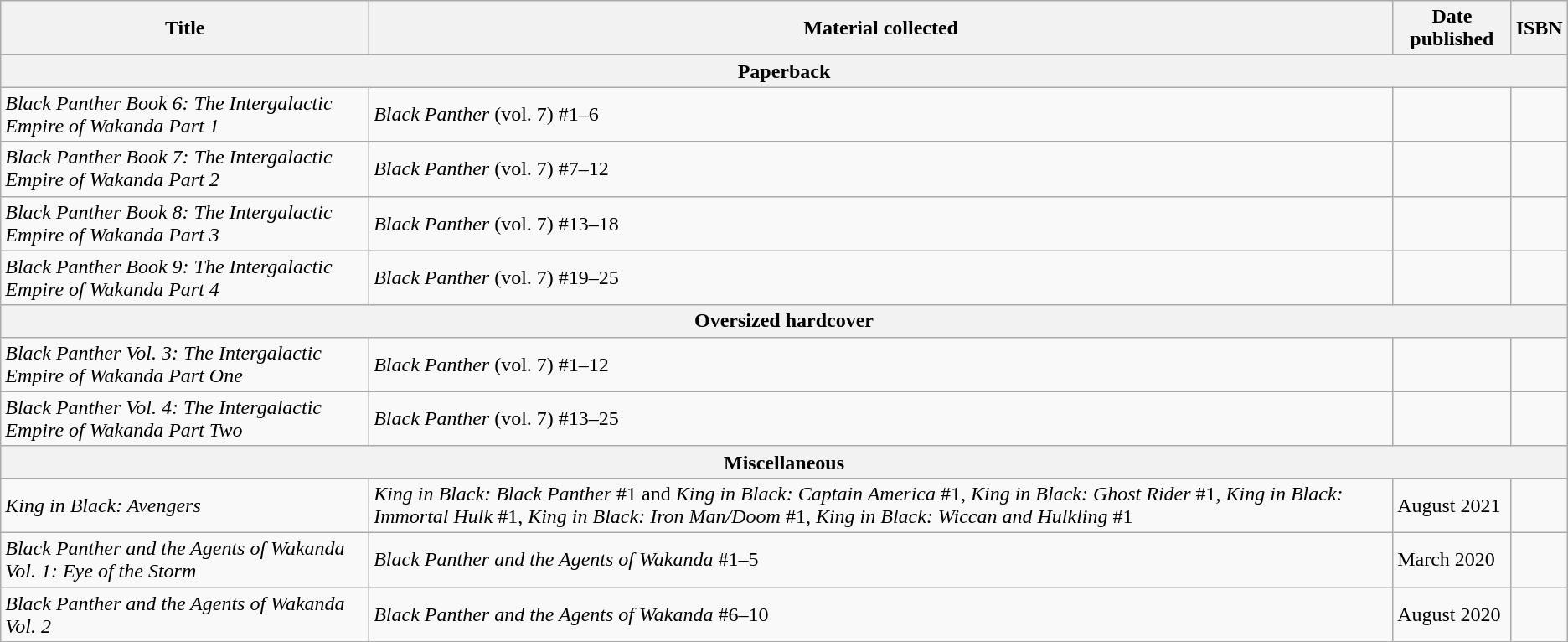<table class="wikitable sortable">
<tr>
<th>Title</th>
<th>Material collected</th>
<th>Date published</th>
<th>ISBN</th>
</tr>
<tr>
<th colspan="4">Paperback</th>
</tr>
<tr>
<td><em>Black Panther Book 6: The Intergalactic Empire of Wakanda Part 1</em></td>
<td><em>Black Panther</em> (vol. 7) #1–6</td>
<td></td>
<td></td>
</tr>
<tr>
<td><em>Black Panther Book 7: The Intergalactic Empire of Wakanda Part 2</em></td>
<td><em>Black Panther</em> (vol. 7) #7–12</td>
<td></td>
<td></td>
</tr>
<tr>
<td><em>Black Panther Book 8: The Intergalactic Empire of Wakanda Part 3</em></td>
<td><em>Black Panther</em> (vol. 7) #13–18</td>
<td></td>
<td></td>
</tr>
<tr>
<td><em>Black Panther Book 9: The Intergalactic Empire of Wakanda Part 4</em></td>
<td><em>Black Panther</em> (vol. 7) #19–25</td>
<td></td>
<td></td>
</tr>
<tr>
<th colspan="4">Oversized hardcover</th>
</tr>
<tr>
<td><em>Black Panther Vol. 3: The Intergalactic Empire of Wakanda Part One</em></td>
<td><em>Black Panther</em> (vol. 7) #1–12</td>
<td></td>
<td></td>
</tr>
<tr>
<td><em>Black Panther Vol. 4: The Intergalactic Empire of Wakanda Part Two</em></td>
<td><em>Black Panther</em> (vol. 7) #13–25</td>
<td></td>
<td></td>
</tr>
<tr>
<th colspan="4">Miscellaneous</th>
</tr>
<tr>
<td><em>King in Black: Avengers</em></td>
<td><em>King in Black: Black Panther</em> #1 and <em>King in Black: Captain America</em> #1, <em>King in Black: Ghost Rider</em> #1, <em>King in Black: Immortal Hulk</em> #1, <em>King in Black: Iron Man/Doom</em> #1, <em>King in Black: Wiccan and Hulkling</em> #1</td>
<td>August 2021</td>
<td></td>
</tr>
<tr>
<td><em>Black Panther and the Agents of Wakanda Vol. 1: Eye of the Storm</em></td>
<td><em>Black Panther and the Agents of Wakanda</em> #1–5</td>
<td>March 2020</td>
<td></td>
</tr>
<tr>
<td><em>Black Panther and the Agents of Wakanda Vol. 2</em></td>
<td><em>Black Panther and the Agents of Wakanda</em> #6–10</td>
<td>August 2020</td>
<td></td>
</tr>
</table>
